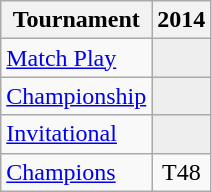<table class="wikitable" style="text-align:center;">
<tr>
<th>Tournament</th>
<th>2014</th>
</tr>
<tr>
<td align="left"><a href='#'>Match Play</a></td>
<td style="background:#eeeeee;"></td>
</tr>
<tr>
<td align="left"><a href='#'>Championship</a></td>
<td style="background:#eeeeee;"></td>
</tr>
<tr>
<td align="left"><a href='#'>Invitational</a></td>
<td style="background:#eeeeee;"></td>
</tr>
<tr>
<td align="left"><a href='#'>Champions</a></td>
<td>T48</td>
</tr>
</table>
